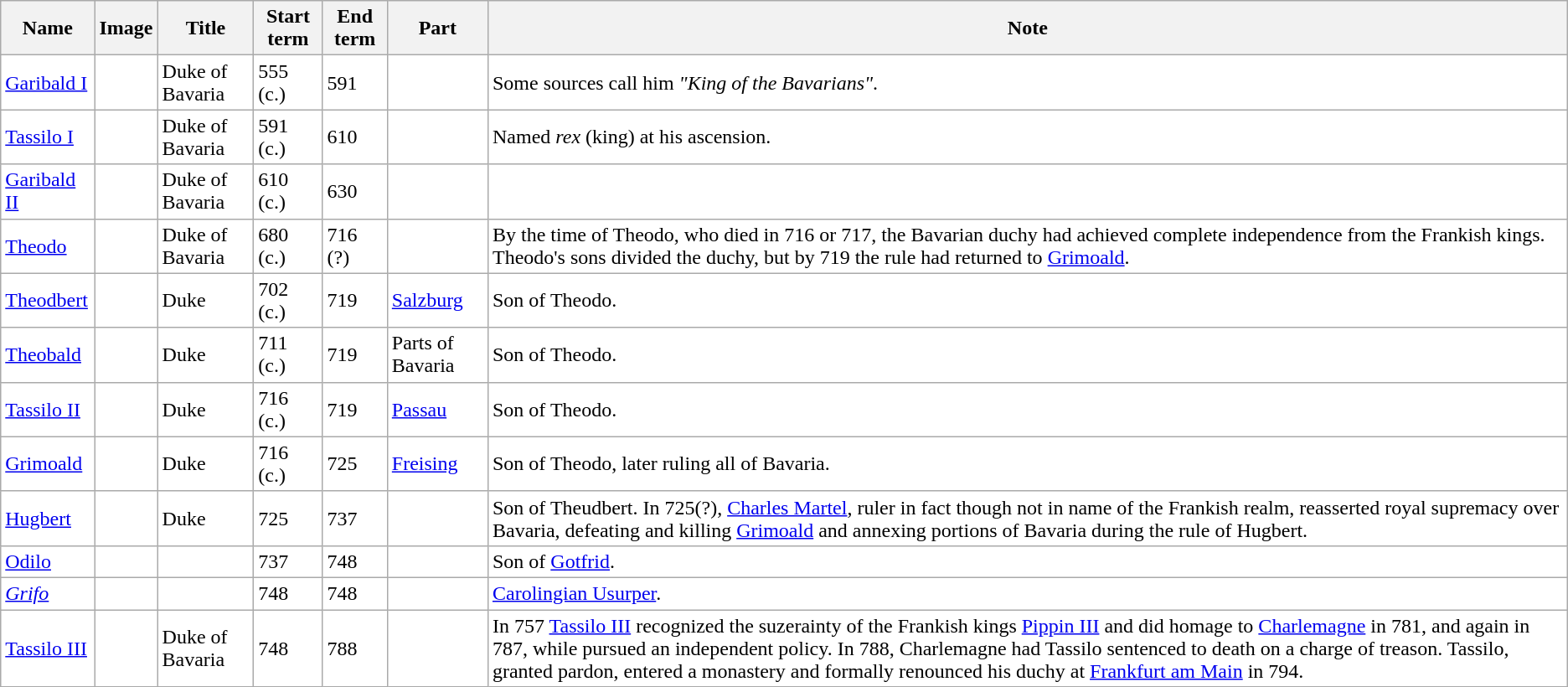<table class="wikitable">
<tr>
<th>Name</th>
<th class="unsortable">Image</th>
<th>Title</th>
<th>Start term</th>
<th class="unsortable">End term</th>
<th>Part</th>
<th class="unsortable">Note</th>
</tr>
<tr style="background:#fff">
<td><a href='#'>Garibald I</a></td>
<td></td>
<td>Duke of Bavaria</td>
<td>555 (c.)</td>
<td>591</td>
<td></td>
<td>Some sources call him <em>"King of the Bavarians"</em>.</td>
</tr>
<tr style="background:#fff">
<td><a href='#'>Tassilo I</a></td>
<td></td>
<td>Duke of Bavaria</td>
<td>591 (c.)</td>
<td>610</td>
<td></td>
<td>Named <em>rex</em> (king) at his ascension.</td>
</tr>
<tr style="background:#fff">
<td><a href='#'>Garibald II</a></td>
<td></td>
<td>Duke of Bavaria</td>
<td>610 (c.)</td>
<td>630</td>
<td></td>
<td></td>
</tr>
<tr style="background:#fff">
<td><a href='#'>Theodo</a></td>
<td></td>
<td>Duke of Bavaria</td>
<td>680 (c.)</td>
<td>716 (?)</td>
<td></td>
<td>By the time of Theodo, who died in 716 or 717, the Bavarian duchy had achieved complete independence from the Frankish kings. Theodo's sons divided the duchy, but by 719 the rule had returned to <a href='#'>Grimoald</a>.</td>
</tr>
<tr style="background:#fff">
<td><a href='#'>Theodbert</a></td>
<td></td>
<td>Duke</td>
<td>702 (c.)</td>
<td>719</td>
<td><a href='#'>Salzburg</a></td>
<td>Son of Theodo.</td>
</tr>
<tr style="background:#fff">
<td><a href='#'>Theobald</a></td>
<td></td>
<td>Duke</td>
<td>711 (c.)</td>
<td>719</td>
<td>Parts of Bavaria</td>
<td>Son of Theodo.</td>
</tr>
<tr style="background:#fff">
<td><a href='#'>Tassilo II</a></td>
<td></td>
<td>Duke</td>
<td>716 (c.)</td>
<td>719</td>
<td><a href='#'>Passau</a></td>
<td>Son of Theodo.</td>
</tr>
<tr style="background:#fff">
<td><a href='#'>Grimoald</a></td>
<td></td>
<td>Duke</td>
<td>716 (c.)</td>
<td>725</td>
<td><a href='#'>Freising</a></td>
<td>Son of Theodo, later ruling all of Bavaria.</td>
</tr>
<tr style="background:#fff">
<td><a href='#'>Hugbert</a></td>
<td></td>
<td>Duke</td>
<td>725</td>
<td>737</td>
<td></td>
<td>Son of Theudbert. In 725(?), <a href='#'>Charles Martel</a>, ruler in fact though not in name of the Frankish realm, reasserted royal supremacy over Bavaria, defeating and killing <a href='#'>Grimoald</a> and annexing portions of Bavaria during the rule of Hugbert.</td>
</tr>
<tr style="background:#fff">
<td><a href='#'>Odilo</a></td>
<td></td>
<td></td>
<td>737</td>
<td>748</td>
<td></td>
<td>Son of <a href='#'>Gotfrid</a>.</td>
</tr>
<tr style="background:#fff">
<td><em><a href='#'>Grifo</a></em></td>
<td></td>
<td></td>
<td>748</td>
<td>748</td>
<td></td>
<td><a href='#'>Carolingian Usurper</a>.</td>
</tr>
<tr style="background:#fff">
<td><a href='#'>Tassilo III</a></td>
<td></td>
<td>Duke of Bavaria</td>
<td>748</td>
<td>788</td>
<td></td>
<td>In 757 <a href='#'>Tassilo III</a> recognized the suzerainty of the Frankish kings <a href='#'>Pippin III</a> and did homage to <a href='#'>Charlemagne</a> in 781, and again in 787, while pursued an independent policy. In 788, Charlemagne had Tassilo sentenced to death on a charge of treason. Tassilo, granted pardon, entered a monastery and formally renounced his duchy at <a href='#'>Frankfurt am Main</a> in 794.</td>
</tr>
</table>
